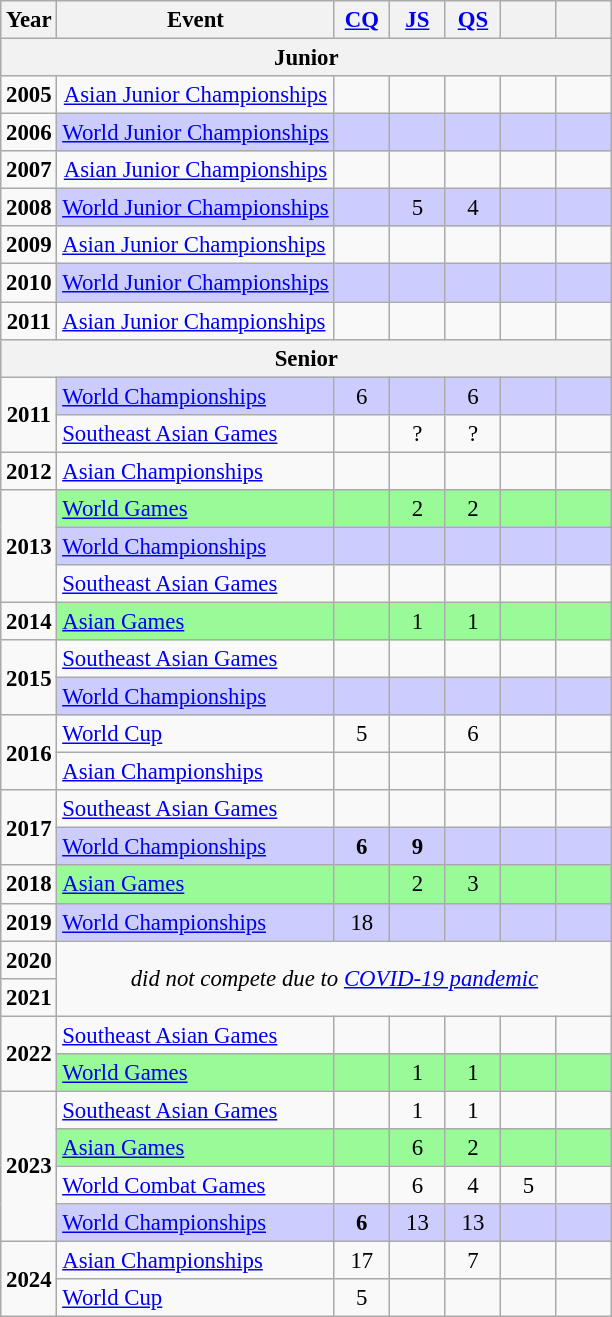<table class="wikitable" style="text-align:center; font-size:95%;">
<tr>
<th align="center">Year</th>
<th align="center">Event</th>
<th style="width:30px;"><a href='#'>CQ</a></th>
<th style="width:30px;"><a href='#'>JS</a></th>
<th style="width:30px;"><a href='#'>QS</a></th>
<th style="width:30px;"></th>
<th style="width:30px;"></th>
</tr>
<tr>
<th colspan="7"><strong>Junior</strong></th>
</tr>
<tr>
<td><strong>2005</strong></td>
<td><a href='#'>Asian Junior Championships</a></td>
<td></td>
<td></td>
<td></td>
<td></td>
<td></td>
</tr>
<tr>
<td><strong>2006</strong></td>
<td style="background:#ccf;" align="left"><a href='#'>World Junior Championships</a></td>
<td style="background:#ccf"></td>
<td style="background:#ccf"></td>
<td style="background:#ccf"></td>
<td style="background:#ccf"></td>
<td style="background:#ccf"></td>
</tr>
<tr>
<td><strong>2007</strong></td>
<td><a href='#'>Asian Junior Championships</a></td>
<td></td>
<td></td>
<td></td>
<td></td>
<td></td>
</tr>
<tr>
<td><strong>2008</strong></td>
<td style="background:#ccf;" align="left"><a href='#'>World Junior Championships</a></td>
<td style="background:#ccf"></td>
<td style="background:#ccf">5</td>
<td style="background:#ccf">4</td>
<td style="background:#ccf"></td>
<td style="background:#ccf"></td>
</tr>
<tr>
<td><strong>2009</strong></td>
<td align="left"><a href='#'>Asian Junior Championships</a></td>
<td></td>
<td></td>
<td></td>
<td></td>
<td></td>
</tr>
<tr>
<td><strong>2010</strong></td>
<td style="background:#ccf;" align="left"><a href='#'>World Junior Championships</a></td>
<td style="background:#ccf"></td>
<td style="background:#ccf"></td>
<td style="background:#ccf"></td>
<td style="background:#ccf"></td>
<td style="background:#ccf"></td>
</tr>
<tr>
<td><strong>2011</strong></td>
<td align="left"><a href='#'>Asian Junior Championships</a></td>
<td></td>
<td></td>
<td></td>
<td></td>
<td></td>
</tr>
<tr>
<th colspan="7"><strong>Senior</strong></th>
</tr>
<tr>
<td rowspan="2"><strong>2011</strong></td>
<td style="background:#ccf;" align="left"><a href='#'>World Championships</a></td>
<td style="background:#ccf">6</td>
<td style="background:#ccf"></td>
<td style="background:#ccf">6</td>
<td style="background:#ccf"></td>
<td style="background:#ccf"></td>
</tr>
<tr>
<td align="left"><a href='#'>Southeast Asian Games</a></td>
<td></td>
<td>?</td>
<td>?</td>
<td></td>
<td></td>
</tr>
<tr>
<td><strong>2012</strong></td>
<td align="left"><a href='#'>Asian Championships</a></td>
<td></td>
<td></td>
<td></td>
<td></td>
<td></td>
</tr>
<tr>
<td rowspan="3"><strong>2013</strong></td>
<td style="background:#98fb98;" align="left"><a href='#'>World Games</a></td>
<td style="background:#98fb98"></td>
<td style="background:#98fb98">2</td>
<td style="background:#98fb98">2</td>
<td style="background:#98fb98"></td>
<td style="background:#98fb98"></td>
</tr>
<tr>
<td style="background:#ccf;" align="left"><a href='#'>World Championships</a></td>
<td style="background:#ccf"></td>
<td style="background:#ccf"></td>
<td style="background:#ccf"></td>
<td style="background:#ccf"></td>
<td style="background:#ccf"></td>
</tr>
<tr>
<td align="left"><a href='#'>Southeast Asian Games</a></td>
<td></td>
<td></td>
<td></td>
<td></td>
<td></td>
</tr>
<tr>
<td><strong>2014</strong></td>
<td style="background:#98fb98;" align="left"><a href='#'>Asian Games</a></td>
<td style="background:#98fb98"></td>
<td style="background:#98fb98">1</td>
<td style="background:#98fb98">1</td>
<td style="background:#98fb98"></td>
<td style="background:#98fb98"></td>
</tr>
<tr>
<td rowspan="2"><strong>2015</strong></td>
<td align="left"><a href='#'>Southeast Asian Games</a></td>
<td></td>
<td></td>
<td></td>
<td></td>
<td></td>
</tr>
<tr>
<td style="background:#ccf;" align="left"><a href='#'>World Championships</a></td>
<td style="background:#ccf"></td>
<td style="background:#ccf"></td>
<td style="background:#ccf"></td>
<td style="background:#ccf"></td>
<td style="background:#ccf"></td>
</tr>
<tr>
<td rowspan="2"><strong>2016</strong></td>
<td align="left"><a href='#'>World Cup</a></td>
<td>5</td>
<td></td>
<td>6</td>
<td></td>
<td></td>
</tr>
<tr>
<td align="left"><a href='#'>Asian Championships</a></td>
<td></td>
<td></td>
<td></td>
<td></td>
<td></td>
</tr>
<tr>
<td rowspan="2"><strong>2017</strong></td>
<td align="left"><a href='#'>Southeast Asian Games</a></td>
<td></td>
<td></td>
<td></td>
<td></td>
<td></td>
</tr>
<tr>
<td style="background:#ccf;" align="left"><a href='#'>World Championships</a></td>
<td style="background:#ccf"><strong>6</strong></td>
<td style="background:#ccf"><strong>9</strong></td>
<td style="background:#ccf"></td>
<td style="background:#ccf"></td>
<td style="background:#ccf"></td>
</tr>
<tr>
<td><strong>2018</strong></td>
<td style="background:#98fb98;" align="left"><a href='#'>Asian Games</a></td>
<td style="background:#98fb98"></td>
<td style="background:#98fb98">2</td>
<td style="background:#98fb98">3</td>
<td style="background:#98fb98"></td>
<td style="background:#98fb98"></td>
</tr>
<tr>
<td><strong>2019</strong></td>
<td style="background:#ccf;" align="left"><a href='#'>World Championships</a></td>
<td style="background:#ccf">18</td>
<td style="background:#ccf"></td>
<td style="background:#ccf"></td>
<td style="background:#ccf"></td>
<td style="background:#ccf"></td>
</tr>
<tr>
<td><strong>2020</strong></td>
<td colspan="6" rowspan="2"><em>did not compete due to <a href='#'>COVID-19 pandemic</a></em></td>
</tr>
<tr>
<td><strong>2021</strong></td>
</tr>
<tr>
<td rowspan="2"><strong>2022</strong></td>
<td align="left"><a href='#'>Southeast Asian Games</a></td>
<td></td>
<td></td>
<td></td>
<td></td>
<td></td>
</tr>
<tr>
<td style="background:#98fb98;" align="left"><a href='#'>World Games</a></td>
<td style="background:#98fb98"></td>
<td style="background:#98fb98">1</td>
<td style="background:#98fb98">1</td>
<td style="background:#98fb98"></td>
<td style="background:#98fb98"></td>
</tr>
<tr>
<td rowspan="4"><strong>2023</strong></td>
<td align="left"><a href='#'>Southeast Asian Games</a></td>
<td></td>
<td>1</td>
<td>1</td>
<td></td>
<td></td>
</tr>
<tr>
<td style="background:#98fb98;" align="left"><a href='#'>Asian Games</a></td>
<td style="background:#98fb98"></td>
<td style="background:#98fb98">6</td>
<td style="background:#98fb98">2</td>
<td style="background:#98fb98"></td>
<td style="background:#98fb98"></td>
</tr>
<tr>
<td align="left"><a href='#'>World Combat Games</a></td>
<td></td>
<td>6</td>
<td>4</td>
<td>5</td>
<td></td>
</tr>
<tr>
<td style="background:#ccf;" align="left"><a href='#'>World Championships</a></td>
<td style="background:#ccf"><strong>6</strong></td>
<td style="background:#ccf">13</td>
<td style="background:#ccf">13</td>
<td style="background:#ccf"></td>
<td style="background:#ccf"></td>
</tr>
<tr>
<td rowspan="2"><strong>2024</strong></td>
<td align="left"><a href='#'>Asian Championships</a></td>
<td>17</td>
<td></td>
<td>7</td>
<td></td>
<td></td>
</tr>
<tr>
<td align="left"><a href='#'>World Cup</a></td>
<td>5</td>
<td></td>
<td></td>
<td></td>
<td></td>
</tr>
</table>
